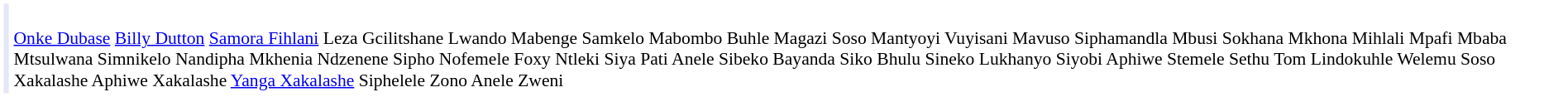<table cellpadding="2" style="border: 1px solid white; font-size:90%;">
<tr>
<td style="text-align:right;" bgcolor="lavender"></td>
<td style="text-align:left;"><br><a href='#'>Onke Dubase</a> <a href='#'>Billy Dutton</a> <a href='#'>Samora Fihlani</a> Leza Gcilitshane Lwando Mabenge Samkelo Mabombo Buhle Magazi Soso Mantyoyi Vuyisani Mavuso Siphamandla Mbusi Sokhana Mkhona Mihlali Mpafi Mbaba Mtsulwana Simnikelo Nandipha Mkhenia Ndzenene Sipho Nofemele Foxy Ntleki Siya Pati Anele Sibeko Bayanda Siko Bhulu Sineko Lukhanyo Siyobi Aphiwe Stemele Sethu Tom Lindokuhle Welemu Soso Xakalashe Aphiwe Xakalashe <a href='#'>Yanga Xakalashe</a> Siphelele Zono Anele Zweni</td>
</tr>
</table>
